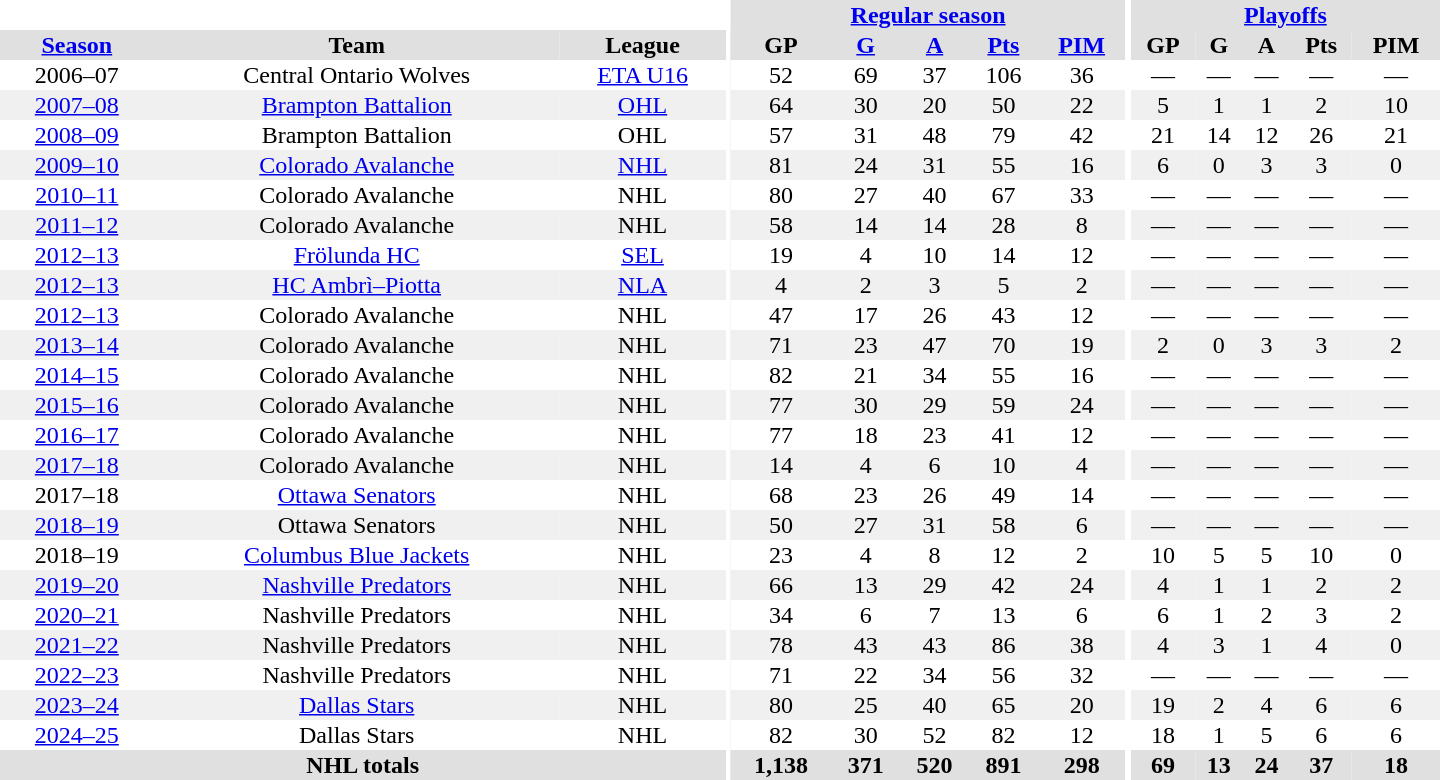<table border="0" cellpadding="1" cellspacing="0" style="text-align:center; width:60em">
<tr bgcolor="#e0e0e0">
<th colspan="3" bgcolor="#ffffff"></th>
<th rowspan="100" bgcolor="#ffffff"></th>
<th colspan="5"><a href='#'>Regular season</a></th>
<th rowspan="100" bgcolor="#ffffff"></th>
<th colspan="5"><a href='#'>Playoffs</a></th>
</tr>
<tr bgcolor="#e0e0e0">
<th><a href='#'>Season</a></th>
<th>Team</th>
<th>League</th>
<th>GP</th>
<th><a href='#'>G</a></th>
<th><a href='#'>A</a></th>
<th><a href='#'>Pts</a></th>
<th><a href='#'>PIM</a></th>
<th>GP</th>
<th>G</th>
<th>A</th>
<th>Pts</th>
<th>PIM</th>
</tr>
<tr>
<td>2006–07</td>
<td>Central Ontario Wolves</td>
<td><a href='#'>ETA U16</a></td>
<td>52</td>
<td>69</td>
<td>37</td>
<td>106</td>
<td>36</td>
<td>—</td>
<td>—</td>
<td>—</td>
<td>—</td>
<td>—</td>
</tr>
<tr bgcolor="#f0f0f0">
<td><a href='#'>2007–08</a></td>
<td><a href='#'>Brampton Battalion</a></td>
<td><a href='#'>OHL</a></td>
<td>64</td>
<td>30</td>
<td>20</td>
<td>50</td>
<td>22</td>
<td>5</td>
<td>1</td>
<td>1</td>
<td>2</td>
<td>10</td>
</tr>
<tr>
<td><a href='#'>2008–09</a></td>
<td>Brampton Battalion</td>
<td>OHL</td>
<td>57</td>
<td>31</td>
<td>48</td>
<td>79</td>
<td>42</td>
<td>21</td>
<td>14</td>
<td>12</td>
<td>26</td>
<td>21</td>
</tr>
<tr bgcolor="#f0f0f0">
<td><a href='#'>2009–10</a></td>
<td><a href='#'>Colorado Avalanche</a></td>
<td><a href='#'>NHL</a></td>
<td>81</td>
<td>24</td>
<td>31</td>
<td>55</td>
<td>16</td>
<td>6</td>
<td>0</td>
<td>3</td>
<td>3</td>
<td>0</td>
</tr>
<tr>
<td><a href='#'>2010–11</a></td>
<td>Colorado Avalanche</td>
<td>NHL</td>
<td>80</td>
<td>27</td>
<td>40</td>
<td>67</td>
<td>33</td>
<td>—</td>
<td>—</td>
<td>—</td>
<td>—</td>
<td>—</td>
</tr>
<tr bgcolor="#f0f0f0">
<td><a href='#'>2011–12</a></td>
<td>Colorado Avalanche</td>
<td>NHL</td>
<td>58</td>
<td>14</td>
<td>14</td>
<td>28</td>
<td>8</td>
<td>—</td>
<td>—</td>
<td>—</td>
<td>—</td>
<td>—</td>
</tr>
<tr>
<td><a href='#'>2012–13</a></td>
<td><a href='#'>Frölunda HC</a></td>
<td><a href='#'>SEL</a></td>
<td>19</td>
<td>4</td>
<td>10</td>
<td>14</td>
<td>12</td>
<td>—</td>
<td>—</td>
<td>—</td>
<td>—</td>
<td>—</td>
</tr>
<tr bgcolor="#f0f0f0">
<td><a href='#'>2012–13</a></td>
<td><a href='#'>HC Ambrì–Piotta</a></td>
<td><a href='#'>NLA</a></td>
<td>4</td>
<td>2</td>
<td>3</td>
<td>5</td>
<td>2</td>
<td>—</td>
<td>—</td>
<td>—</td>
<td>—</td>
<td>—</td>
</tr>
<tr>
<td><a href='#'>2012–13</a></td>
<td>Colorado Avalanche</td>
<td>NHL</td>
<td>47</td>
<td>17</td>
<td>26</td>
<td>43</td>
<td>12</td>
<td>—</td>
<td>—</td>
<td>—</td>
<td>—</td>
<td>—</td>
</tr>
<tr bgcolor="#f0f0f0">
<td><a href='#'>2013–14</a></td>
<td>Colorado Avalanche</td>
<td>NHL</td>
<td>71</td>
<td>23</td>
<td>47</td>
<td>70</td>
<td>19</td>
<td>2</td>
<td>0</td>
<td>3</td>
<td>3</td>
<td>2</td>
</tr>
<tr>
<td><a href='#'>2014–15</a></td>
<td>Colorado Avalanche</td>
<td>NHL</td>
<td>82</td>
<td>21</td>
<td>34</td>
<td>55</td>
<td>16</td>
<td>—</td>
<td>—</td>
<td>—</td>
<td>—</td>
<td>—</td>
</tr>
<tr bgcolor="#f0f0f0">
<td><a href='#'>2015–16</a></td>
<td>Colorado Avalanche</td>
<td>NHL</td>
<td>77</td>
<td>30</td>
<td>29</td>
<td>59</td>
<td>24</td>
<td>—</td>
<td>—</td>
<td>—</td>
<td>—</td>
<td>—</td>
</tr>
<tr>
<td><a href='#'>2016–17</a></td>
<td>Colorado Avalanche</td>
<td>NHL</td>
<td>77</td>
<td>18</td>
<td>23</td>
<td>41</td>
<td>12</td>
<td>—</td>
<td>—</td>
<td>—</td>
<td>—</td>
<td>—</td>
</tr>
<tr bgcolor="#f0f0f0">
<td><a href='#'>2017–18</a></td>
<td>Colorado Avalanche</td>
<td>NHL</td>
<td>14</td>
<td>4</td>
<td>6</td>
<td>10</td>
<td>4</td>
<td>—</td>
<td>—</td>
<td>—</td>
<td>—</td>
<td>—</td>
</tr>
<tr>
<td>2017–18</td>
<td><a href='#'>Ottawa Senators</a></td>
<td>NHL</td>
<td>68</td>
<td>23</td>
<td>26</td>
<td>49</td>
<td>14</td>
<td>—</td>
<td>—</td>
<td>—</td>
<td>—</td>
<td>—</td>
</tr>
<tr bgcolor="#f0f0f0">
<td><a href='#'>2018–19</a></td>
<td>Ottawa Senators</td>
<td>NHL</td>
<td>50</td>
<td>27</td>
<td>31</td>
<td>58</td>
<td>6</td>
<td>—</td>
<td>—</td>
<td>—</td>
<td>—</td>
<td>—</td>
</tr>
<tr>
<td>2018–19</td>
<td><a href='#'>Columbus Blue Jackets</a></td>
<td>NHL</td>
<td>23</td>
<td>4</td>
<td>8</td>
<td>12</td>
<td>2</td>
<td>10</td>
<td>5</td>
<td>5</td>
<td>10</td>
<td>0</td>
</tr>
<tr bgcolor="#f0f0f0">
<td><a href='#'>2019–20</a></td>
<td><a href='#'>Nashville Predators</a></td>
<td>NHL</td>
<td>66</td>
<td>13</td>
<td>29</td>
<td>42</td>
<td>24</td>
<td>4</td>
<td>1</td>
<td>1</td>
<td>2</td>
<td>2</td>
</tr>
<tr>
<td><a href='#'>2020–21</a></td>
<td>Nashville Predators</td>
<td>NHL</td>
<td>34</td>
<td>6</td>
<td>7</td>
<td>13</td>
<td>6</td>
<td>6</td>
<td>1</td>
<td>2</td>
<td>3</td>
<td>2</td>
</tr>
<tr bgcolor="#f0f0f0">
<td><a href='#'>2021–22</a></td>
<td>Nashville Predators</td>
<td>NHL</td>
<td>78</td>
<td>43</td>
<td>43</td>
<td>86</td>
<td>38</td>
<td>4</td>
<td>3</td>
<td>1</td>
<td>4</td>
<td>0</td>
</tr>
<tr>
<td><a href='#'>2022–23</a></td>
<td>Nashville Predators</td>
<td>NHL</td>
<td>71</td>
<td>22</td>
<td>34</td>
<td>56</td>
<td>32</td>
<td>—</td>
<td>—</td>
<td>—</td>
<td>—</td>
<td>—</td>
</tr>
<tr bgcolor="#f0f0f0">
<td><a href='#'>2023–24</a></td>
<td><a href='#'>Dallas Stars</a></td>
<td>NHL</td>
<td>80</td>
<td>25</td>
<td>40</td>
<td>65</td>
<td>20</td>
<td>19</td>
<td>2</td>
<td>4</td>
<td>6</td>
<td>6</td>
</tr>
<tr>
<td><a href='#'>2024–25</a></td>
<td>Dallas Stars</td>
<td>NHL</td>
<td>82</td>
<td>30</td>
<td>52</td>
<td>82</td>
<td>12</td>
<td>18</td>
<td>1</td>
<td>5</td>
<td>6</td>
<td>6</td>
</tr>
<tr bgcolor="#e0e0e0">
<th colspan="3">NHL totals</th>
<th>1,138</th>
<th>371</th>
<th>520</th>
<th>891</th>
<th>298</th>
<th>69</th>
<th>13</th>
<th>24</th>
<th>37</th>
<th>18</th>
</tr>
</table>
